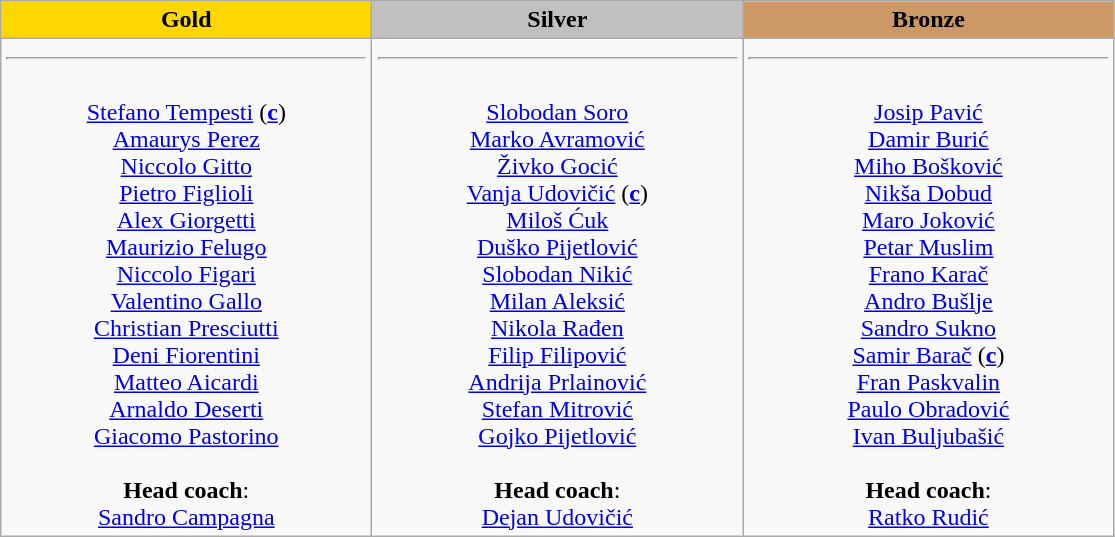<table class="wikitable">
<tr>
<th style="text-align:center; width:15em; background-color:gold;">Gold</th>
<th style="text-align:center; width:15em; background-color:silver;">Silver</th>
<th style="text-align:center; width:15em; background-color:#CC9966;">Bronze</th>
</tr>
<tr>
<td style="text-align:center; vertical-align:top;"><strong></strong> <hr><br><a href='#'>Stefano Tempesti</a> (<a href='#'><strong>c</strong></a>)<br><a href='#'>Amaurys Perez</a><br><a href='#'>Niccolo Gitto</a><br><a href='#'>Pietro Figlioli</a><br><a href='#'>Alex Giorgetti</a><br><a href='#'>Maurizio Felugo</a><br><a href='#'>Niccolo Figari</a><br><a href='#'>Valentino Gallo</a><br><a href='#'>Christian Presciutti</a><br><a href='#'>Deni Fiorentini</a><br><a href='#'>Matteo Aicardi</a><br><a href='#'>Arnaldo Deserti</a><br><a href='#'>Giacomo Pastorino</a><br><br><strong>Head coach</strong>: <br><a href='#'>Sandro Campagna</a></td>
<td style="text-align:center; vertical-align:top;"><strong></strong> <hr><br><a href='#'>Slobodan Soro</a><br><a href='#'>Marko Avramović</a><br><a href='#'>Živko Gocić</a><br><a href='#'>Vanja Udovičić</a> (<a href='#'><strong>c</strong></a>)<br><a href='#'>Miloš Ćuk</a><br><a href='#'>Duško Pijetlović</a><br><a href='#'>Slobodan Nikić</a><br><a href='#'>Milan Aleksić</a><br><a href='#'>Nikola Rađen</a><br><a href='#'>Filip Filipović</a><br><a href='#'>Andrija Prlainović</a><br><a href='#'>Stefan Mitrović</a><br><a href='#'>Gojko Pijetlović</a><br><br><strong>Head coach</strong>: <br><a href='#'>Dejan Udovičić</a></td>
<td style="text-align:center; vertical-align:top;"><strong></strong> <hr><br><a href='#'>Josip Pavić</a><br><a href='#'>Damir Burić</a><br><a href='#'>Miho Bošković</a><br><a href='#'>Nikša Dobud</a><br><a href='#'>Maro Joković</a><br><a href='#'>Petar Muslim</a><br><a href='#'>Frano Karač</a><br><a href='#'>Andro Bušlje</a><br><a href='#'>Sandro Sukno</a><br><a href='#'>Samir Barač</a> (<a href='#'><strong>c</strong></a>)<br><a href='#'>Fran Paskvalin</a><br><a href='#'>Paulo Obradović</a><br><a href='#'>Ivan Buljubašić</a><br><br><strong>Head coach</strong>: <br><a href='#'>Ratko Rudić</a></td>
</tr>
</table>
